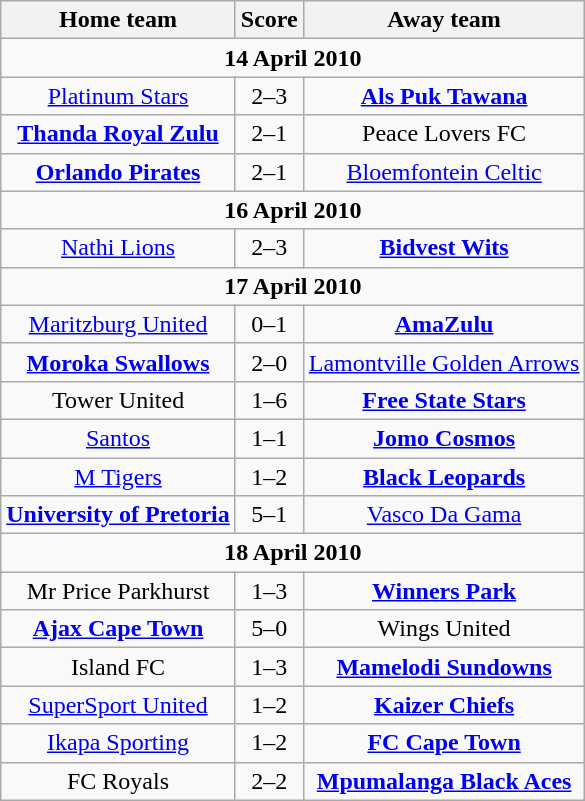<table class="wikitable" style="text-align:center">
<tr>
<th>Home team</th>
<th>Score</th>
<th>Away team</th>
</tr>
<tr>
<td colspan="3" align="center"><strong>14 April 2010</strong></td>
</tr>
<tr>
<td><a href='#'>Platinum Stars</a></td>
<td>2–3</td>
<td><strong><a href='#'>Als Puk Tawana</a></strong></td>
</tr>
<tr>
<td><a href='#'><strong>Thanda Royal Zulu</strong></a></td>
<td>2–1</td>
<td>Peace Lovers FC</td>
</tr>
<tr>
<td><a href='#'><strong>Orlando Pirates</strong></a></td>
<td>2–1</td>
<td><a href='#'>Bloemfontein Celtic</a></td>
</tr>
<tr>
<td colspan="3" align="center"><strong>16 April 2010</strong></td>
</tr>
<tr>
<td><a href='#'>Nathi Lions</a></td>
<td>2–3 </td>
<td><a href='#'><strong>Bidvest Wits</strong></a></td>
</tr>
<tr>
<td colspan="3" align="center"><strong>17 April 2010</strong></td>
</tr>
<tr>
<td><a href='#'>Maritzburg United</a></td>
<td>0–1</td>
<td><a href='#'><strong>AmaZulu</strong></a></td>
</tr>
<tr>
<td><a href='#'><strong>Moroka Swallows</strong></a></td>
<td>2–0</td>
<td><a href='#'>Lamontville Golden Arrows</a></td>
</tr>
<tr>
<td>Tower United</td>
<td>1–6</td>
<td><strong><a href='#'>Free State Stars</a></strong></td>
</tr>
<tr>
<td><a href='#'>Santos</a></td>
<td>1–1 <br></td>
<td><strong><a href='#'>Jomo Cosmos</a></strong></td>
</tr>
<tr>
<td><a href='#'>M Tigers</a></td>
<td>1–2</td>
<td><a href='#'><strong>Black Leopards</strong></a></td>
</tr>
<tr>
<td><a href='#'><strong>University of Pretoria</strong></a></td>
<td>5–1</td>
<td><a href='#'>Vasco Da Gama</a></td>
</tr>
<tr>
<td colspan="3" align="center"><strong>18 April 2010</strong></td>
</tr>
<tr>
<td>Mr Price Parkhurst</td>
<td>1–3</td>
<td><strong><a href='#'>Winners Park</a></strong></td>
</tr>
<tr>
<td><strong><a href='#'>Ajax Cape Town</a></strong></td>
<td>5–0</td>
<td>Wings United</td>
</tr>
<tr>
<td>Island FC</td>
<td>1–3</td>
<td><a href='#'><strong>Mamelodi Sundowns</strong></a></td>
</tr>
<tr>
<td><a href='#'>SuperSport United</a></td>
<td>1–2</td>
<td><strong><a href='#'>Kaizer Chiefs</a></strong></td>
</tr>
<tr>
<td><a href='#'>Ikapa Sporting</a></td>
<td>1–2</td>
<td><strong><a href='#'>FC Cape Town</a></strong></td>
</tr>
<tr>
<td>FC Royals</td>
<td>2–2 <br></td>
<td><strong><a href='#'>Mpumalanga Black Aces</a></strong></td>
</tr>
</table>
